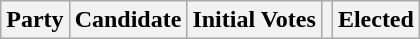<table class="wikitable">
<tr>
<th colspan="2">Party</th>
<th>Candidate</th>
<th>Initial Votes</th>
<th></th>
<th>Elected<br>












</th>
</tr>
</table>
